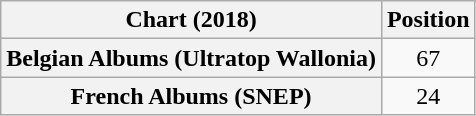<table class="wikitable sortable plainrowheaders" style="text-align:center">
<tr>
<th scope="col">Chart (2018)</th>
<th scope="col">Position</th>
</tr>
<tr>
<th scope="row">Belgian Albums (Ultratop Wallonia)</th>
<td>67</td>
</tr>
<tr>
<th scope="row">French Albums (SNEP)</th>
<td>24</td>
</tr>
</table>
